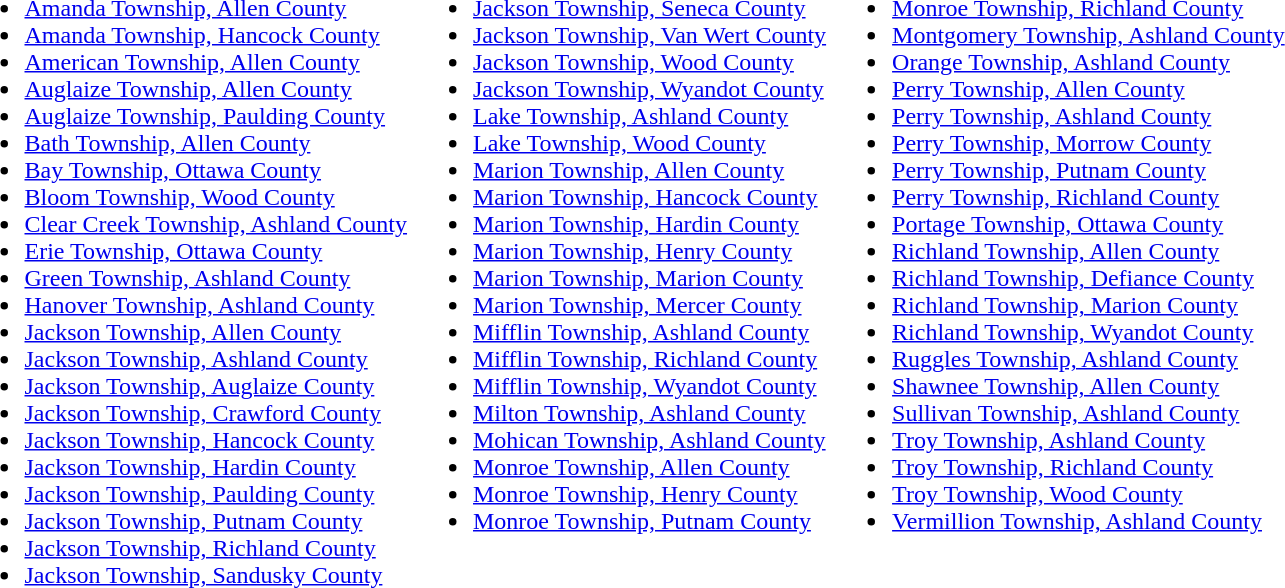<table>
<tr ---- valign="top">
<td><br><ul><li><a href='#'>Amanda Township, Allen County</a></li><li><a href='#'>Amanda Township, Hancock County</a></li><li><a href='#'>American Township, Allen County</a></li><li><a href='#'>Auglaize Township, Allen County</a></li><li><a href='#'>Auglaize Township, Paulding County</a></li><li><a href='#'>Bath Township, Allen County</a></li><li><a href='#'>Bay Township, Ottawa County</a></li><li><a href='#'>Bloom Township, Wood County</a></li><li><a href='#'>Clear Creek Township, Ashland County</a></li><li><a href='#'>Erie Township, Ottawa County</a></li><li><a href='#'>Green Township, Ashland County</a></li><li><a href='#'>Hanover Township, Ashland County</a></li><li><a href='#'>Jackson Township, Allen County</a></li><li><a href='#'>Jackson Township, Ashland County</a></li><li><a href='#'>Jackson Township, Auglaize County</a></li><li><a href='#'>Jackson Township, Crawford County</a></li><li><a href='#'>Jackson Township, Hancock County</a></li><li><a href='#'>Jackson Township, Hardin County</a></li><li><a href='#'>Jackson Township, Paulding County</a></li><li><a href='#'>Jackson Township, Putnam County</a></li><li><a href='#'>Jackson Township, Richland County</a></li><li><a href='#'>Jackson Township, Sandusky County</a></li></ul></td>
<td><br><ul><li><a href='#'>Jackson Township, Seneca County</a></li><li><a href='#'>Jackson Township, Van Wert County</a></li><li><a href='#'>Jackson Township, Wood County</a></li><li><a href='#'>Jackson Township, Wyandot County</a></li><li><a href='#'>Lake Township, Ashland County</a></li><li><a href='#'>Lake Township, Wood County</a></li><li><a href='#'>Marion Township, Allen County</a></li><li><a href='#'>Marion Township, Hancock County</a></li><li><a href='#'>Marion Township, Hardin County</a></li><li><a href='#'>Marion Township, Henry County</a></li><li><a href='#'>Marion Township, Marion County</a></li><li><a href='#'>Marion Township, Mercer County</a></li><li><a href='#'>Mifflin Township, Ashland County</a></li><li><a href='#'>Mifflin Township, Richland County</a></li><li><a href='#'>Mifflin Township, Wyandot County</a></li><li><a href='#'>Milton Township, Ashland County</a></li><li><a href='#'>Mohican Township, Ashland County</a></li><li><a href='#'>Monroe Township, Allen County</a></li><li><a href='#'>Monroe Township, Henry County</a></li><li><a href='#'>Monroe Township, Putnam County</a></li></ul></td>
<td><br><ul><li><a href='#'>Monroe Township, Richland County</a></li><li><a href='#'>Montgomery Township, Ashland County</a></li><li><a href='#'>Orange Township, Ashland County</a></li><li><a href='#'>Perry Township, Allen County</a></li><li><a href='#'>Perry Township, Ashland County</a></li><li><a href='#'>Perry Township, Morrow County</a></li><li><a href='#'>Perry Township, Putnam County</a></li><li><a href='#'>Perry Township, Richland County</a></li><li><a href='#'>Portage Township, Ottawa County</a></li><li><a href='#'>Richland Township, Allen County</a></li><li><a href='#'>Richland Township, Defiance County</a></li><li><a href='#'>Richland Township, Marion County</a></li><li><a href='#'>Richland Township, Wyandot County</a></li><li><a href='#'>Ruggles Township, Ashland County</a></li><li><a href='#'>Shawnee Township, Allen County</a></li><li><a href='#'>Sullivan Township, Ashland County</a></li><li><a href='#'>Troy Township, Ashland County</a></li><li><a href='#'>Troy Township, Richland County</a></li><li><a href='#'>Troy Township, Wood County</a></li><li><a href='#'>Vermillion Township, Ashland County</a></li></ul></td>
</tr>
</table>
